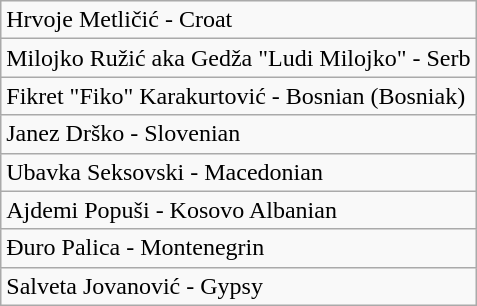<table class="wikitable">
<tr>
<td>Hrvoje Metličić - Croat</td>
</tr>
<tr>
<td>Milojko Ružić aka Gedža "Ludi Milojko" - Serb</td>
</tr>
<tr>
<td>Fikret "Fiko" Karakurtović - Bosnian (Bosniak)</td>
</tr>
<tr>
<td>Janez Drško - Slovenian</td>
</tr>
<tr>
<td>Ubavka Seksovski - Macedonian</td>
</tr>
<tr>
<td>Ajdemi Popuši - Kosovo Albanian</td>
</tr>
<tr>
<td>Đuro Palica - Montenegrin</td>
</tr>
<tr>
<td>Salveta Jovanović - Gypsy</td>
</tr>
</table>
